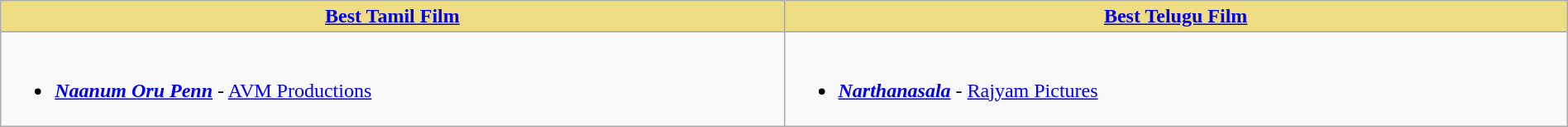<table class="wikitable" width=100% |>
<tr>
<th !  style="background:#eedd82; text-align:center; width:50%;"><a href='#'>Best Tamil Film</a></th>
<th !  style="background:#eedd82; text-align:center; width:50%;"><a href='#'>Best Telugu Film</a></th>
</tr>
<tr>
<td valign="top"><br><ul><li><strong><em><a href='#'>Naanum Oru Penn</a></em></strong> - <a href='#'>AVM Productions</a></li></ul></td>
<td valign="top"><br><ul><li><strong><em><a href='#'>Narthanasala</a></em></strong> - <a href='#'>Rajyam Pictures</a></li></ul></td>
</tr>
</table>
